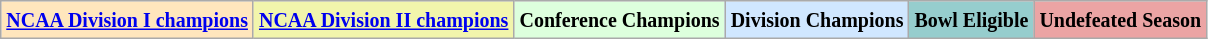<table class="wikitable">
<tr>
<td bgcolor="#FFE6BD"><small><strong><a href='#'>NCAA Division I champions</a></strong></small></td>
<td bgcolor="#F2F5AC"><small><strong><a href='#'>NCAA Division II champions</a></strong></small></td>
<td bgcolor="#DDFFDD"><small><strong>Conference Champions</strong></small></td>
<td bgcolor="#D0E7FF"><small><strong>Division Champions</strong></small></td>
<td bgcolor="#96CDCD"><small><strong>Bowl Eligible</strong></small></td>
<td bgcolor="#EBA4A4"><small><strong>Undefeated Season</strong></small></td>
</tr>
</table>
